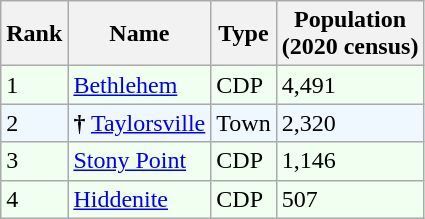<table class="wikitable sortable">
<tr>
<th>Rank</th>
<th>Name</th>
<th>Type</th>
<th>Population<br>(2020 census)</th>
</tr>
<tr style="background-color:#F0FFF0;">
<td>1</td>
<td><a href='#'>Bethlehem</a></td>
<td>CDP</td>
<td>4,491</td>
</tr>
<tr style="background-color:#F0F8FF;">
<td>2</td>
<td><strong>†</strong> <a href='#'>Taylorsville</a></td>
<td>Town</td>
<td>2,320</td>
</tr>
<tr style="background-color:#F0FFF0;">
<td>3</td>
<td><a href='#'>Stony Point</a></td>
<td>CDP</td>
<td>1,146</td>
</tr>
<tr style="background-color:#F0FFF0;">
<td>4</td>
<td><a href='#'>Hiddenite</a></td>
<td>CDP</td>
<td>507</td>
</tr>
</table>
